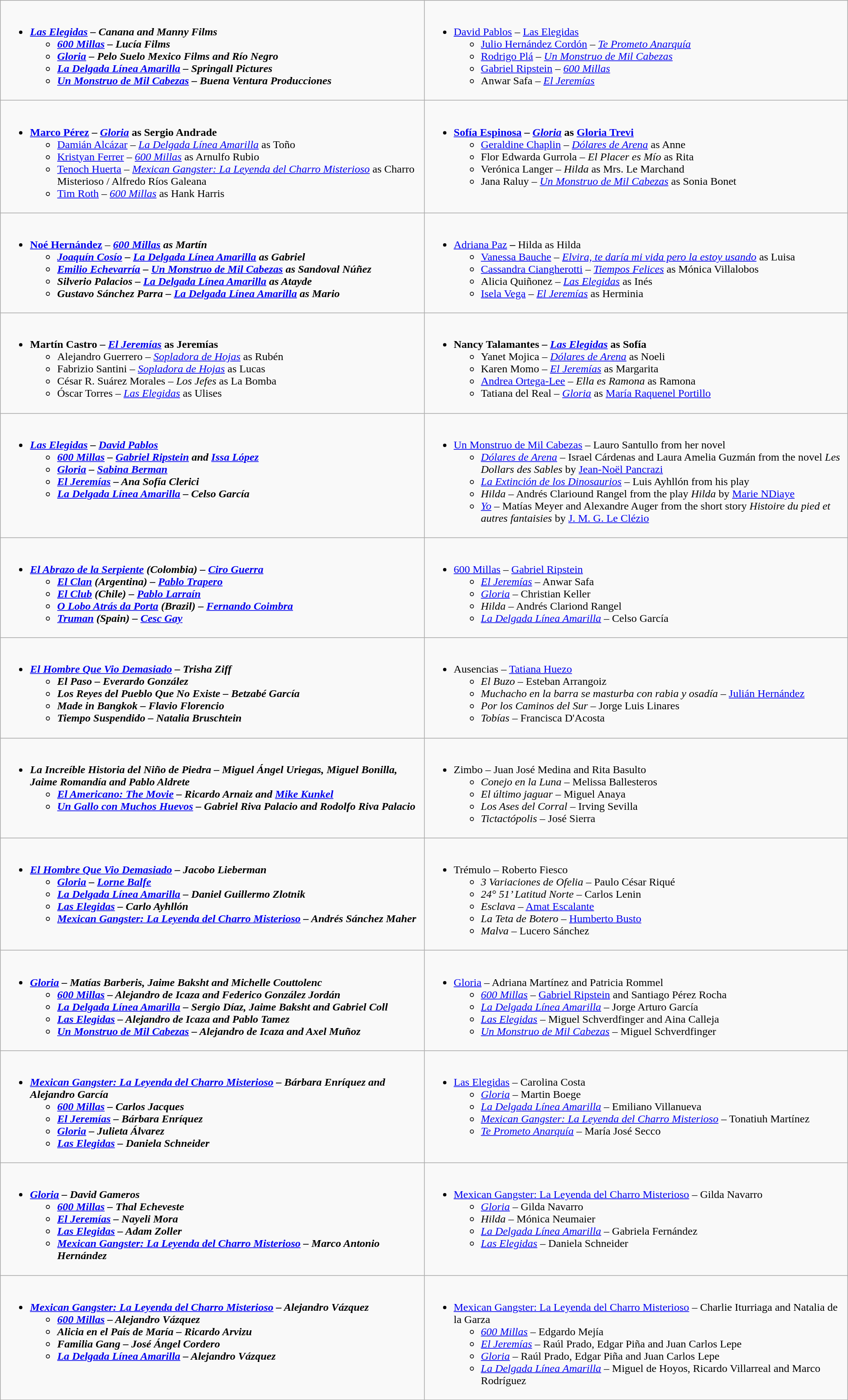<table class=wikitable>
<tr>
<td style="vertical-align:top; width:50%;"><br><ul><li><strong><em><a href='#'>Las Elegidas</a><em> – Canana and Manny Films<strong><ul><li></em><a href='#'>600 Millas</a><em> – Lucía Films</li><li></em><a href='#'>Gloria</a><em> – Pelo Suelo Mexico Films and Río Negro</li><li></em><a href='#'>La Delgada Línea Amarilla</a><em> – Springall Pictures</li><li></em><a href='#'>Un Monstruo de Mil Cabezas</a><em> – Buena Ventura Producciones</li></ul></li></ul></td>
<td style="vertical-align:top; width:50%;"><br><ul><li></strong><a href='#'>David Pablos</a> – </em><a href='#'>Las Elegidas</a></em></strong><ul><li><a href='#'>Julio Hernández Cordón</a> – <em><a href='#'>Te Prometo Anarquía</a></em></li><li><a href='#'>Rodrigo Plá</a> – <em><a href='#'>Un Monstruo de Mil Cabezas</a></em></li><li><a href='#'>Gabriel Ripstein</a> – <em><a href='#'>600 Millas</a></em></li><li>Anwar Safa – <em><a href='#'>El Jeremías</a></em></li></ul></li></ul></td>
</tr>
<tr>
<td style="vertical-align:top; width:50%;"><br><ul><li><strong><a href='#'>Marco Pérez</a> – <em><a href='#'>Gloria</a></em> as Sergio Andrade</strong><ul><li><a href='#'>Damián Alcázar</a> – <em><a href='#'>La Delgada Línea Amarilla</a></em> as Toño</li><li><a href='#'>Kristyan Ferrer</a> – <em><a href='#'>600 Millas</a></em> as Arnulfo Rubio</li><li><a href='#'>Tenoch Huerta</a> – <em><a href='#'>Mexican Gangster: La Leyenda del Charro Misterioso</a></em> as Charro Misterioso / Alfredo Ríos Galeana</li><li><a href='#'>Tim Roth</a> – <em><a href='#'>600 Millas</a></em> as Hank Harris</li></ul></li></ul></td>
<td style="vertical-align:top; width:50%;"><br><ul><li><strong><a href='#'>Sofía Espinosa</a> – <em><a href='#'>Gloria</a></em> as <a href='#'>Gloria Trevi</a></strong><ul><li><a href='#'>Geraldine Chaplin</a> – <em><a href='#'>Dólares de Arena</a></em> as Anne</li><li>Flor Edwarda Gurrola – <em>El Placer es Mío</em> as Rita</li><li>Verónica Langer – <em>Hilda</em> as Mrs. Le Marchand</li><li>Jana Raluy – <em><a href='#'>Un Monstruo de Mil Cabezas</a></em> as Sonia Bonet</li></ul></li></ul></td>
</tr>
<tr>
<td style="vertical-align:top; width:50%;"><br><ul><li><strong><a href='#'>Noé Hernández</a></strong> – <strong><em><a href='#'>600 Millas</a><em> as Martín<strong><ul><li><a href='#'>Joaquín Cosío</a> – </em><a href='#'>La Delgada Línea Amarilla</a><em> as Gabriel</li><li><a href='#'>Emilio Echevarría</a> – </em><a href='#'>Un Monstruo de Mil Cabezas</a><em> as Sandoval Núñez</li><li>Silverio Palacios – </em><a href='#'>La Delgada Línea Amarilla</a><em> as Atayde</li><li>Gustavo Sánchez Parra – </em><a href='#'>La Delgada Línea Amarilla</a><em> as Mario</li></ul></li></ul></td>
<td style="vertical-align:top; width:50%;"><br><ul><li></strong><a href='#'>Adriana Paz</a><strong> – </em></strong>Hilda</em> as Hilda</strong><ul><li><a href='#'>Vanessa Bauche</a> – <em><a href='#'>Elvira, te daría mi vida pero la estoy usando</a></em> as Luisa</li><li><a href='#'>Cassandra Ciangherotti</a> – <em><a href='#'>Tiempos Felices</a></em> as Mónica Villalobos</li><li>Alicia Quiñonez – <em><a href='#'>Las Elegidas</a></em> as Inés</li><li><a href='#'>Isela Vega</a> – <em><a href='#'>El Jeremías</a></em> as Herminia</li></ul></li></ul></td>
</tr>
<tr>
<td style="vertical-align:top; width:50%;"><br><ul><li><strong>Martín Castro – <em><a href='#'>El Jeremías</a></em> as Jeremías</strong><ul><li>Alejandro Guerrero – <em><a href='#'>Sopladora de Hojas</a></em> as Rubén</li><li>Fabrizio Santini – <em><a href='#'>Sopladora de Hojas</a></em> as Lucas</li><li>César R. Suárez Morales – <em>Los Jefes</em> as La Bomba</li><li>Óscar Torres – <em><a href='#'>Las Elegidas</a></em> as Ulises</li></ul></li></ul></td>
<td style="vertical-align:top; width:50%;"><br><ul><li><strong>Nancy Talamantes – <em><a href='#'>Las Elegidas</a></em> as Sofía</strong><ul><li>Yanet Mojica – <em><a href='#'>Dólares de Arena</a></em> as Noeli</li><li>Karen Momo – <em><a href='#'>El Jeremías</a></em> as Margarita</li><li><a href='#'>Andrea Ortega-Lee</a> – <em>Ella es Ramona</em> as Ramona</li><li>Tatiana del Real – <em><a href='#'>Gloria</a></em> as <a href='#'>María Raquenel Portillo</a></li></ul></li></ul></td>
</tr>
<tr>
<td style="vertical-align:top; width:50%;"><br><ul><li><strong><em><a href='#'>Las Elegidas</a><em> – <a href='#'>David Pablos</a><strong><ul><li></em><a href='#'>600 Millas</a><em> – <a href='#'>Gabriel Ripstein</a> and <a href='#'>Issa López</a></li><li></em><a href='#'>Gloria</a><em> – <a href='#'>Sabina Berman</a></li><li></em><a href='#'>El Jeremías</a><em> – Ana Sofía Clerici</li><li></em><a href='#'>La Delgada Línea Amarilla</a><em> – Celso García</li></ul></li></ul></td>
<td style="vertical-align:top; width:50%;"><br><ul><li></em></strong><a href='#'>Un Monstruo de Mil Cabezas</a></em> – Lauro Santullo from her novel</strong><ul><li><em><a href='#'>Dólares de Arena</a></em> – Israel Cárdenas and Laura Amelia Guzmán from the novel <em>Les Dollars des Sables</em> by <a href='#'>Jean-Noël Pancrazi</a></li><li><em><a href='#'>La Extinción de los Dinosaurios</a></em> – Luis Ayhllón from his play</li><li><em>Hilda</em> – Andrés Clariound Rangel from the play <em>Hilda</em> by <a href='#'>Marie NDiaye</a></li><li><em><a href='#'>Yo</a></em> – Matías Meyer and Alexandre Auger from the short story <em>Histoire du pied et autres fantaisies</em> by <a href='#'>J. M. G. Le Clézio</a></li></ul></li></ul></td>
</tr>
<tr>
<td style="vertical-align:top; width:50%;"><br><ul><li><strong><em><a href='#'>El Abrazo de la Serpiente</a><em> (Colombia) – <a href='#'>Ciro Guerra</a><strong><ul><li></em><a href='#'>El Clan</a><em> (Argentina) – <a href='#'>Pablo Trapero</a></li><li></em><a href='#'>El Club</a><em> (Chile) – <a href='#'>Pablo Larraín</a></li><li></em><a href='#'>O Lobo Atrás da Porta</a><em> (Brazil) – <a href='#'>Fernando Coimbra</a></li><li></em><a href='#'>Truman</a><em> (Spain) – <a href='#'>Cesc Gay</a></li></ul></li></ul></td>
<td style="vertical-align:top; width:50%;"><br><ul><li></em></strong><a href='#'>600 Millas</a></em> – <a href='#'>Gabriel Ripstein</a></strong><ul><li><em><a href='#'>El Jeremías</a></em> – Anwar Safa</li><li><em><a href='#'>Gloria</a></em> – Christian Keller</li><li><em>Hilda</em> – Andrés Clariond Rangel</li><li><em><a href='#'>La Delgada Línea Amarilla</a></em> – Celso García</li></ul></li></ul></td>
</tr>
<tr>
<td valign="top"><br><ul><li><strong><em><a href='#'>El Hombre Que Vio Demasiado</a><em> – Trisha Ziff<strong><ul><li></em>El Paso<em> – Everardo González</li><li></em>Los Reyes del Pueblo Que No Existe<em> – Betzabé García</li><li></em>Made in Bangkok<em> – Flavio Florencio</li><li></em>Tiempo Suspendido<em> – Natalia Bruschtein</li></ul></li></ul></td>
<td valign="top"><br><ul><li></em></strong>Ausencias</em> – <a href='#'>Tatiana Huezo</a></strong><ul><li><em>El Buzo</em> – Esteban Arrangoiz</li><li><em>Muchacho en la barra se masturba con rabia y osadía</em> – <a href='#'>Julián Hernández</a></li><li><em>Por los Caminos del Sur</em> – Jorge Luis Linares</li><li><em>Tobías</em> – Francisca D'Acosta</li></ul></li></ul></td>
</tr>
<tr>
<td valign="top"><br><ul><li><strong><em>La Increíble Historia del Niño de Piedra<em> – Miguel Ángel Uriegas, Miguel Bonilla, Jaime Romandía and Pablo Aldrete<strong><ul><li></em><a href='#'>El Americano: The Movie</a><em> – Ricardo Arnaiz and <a href='#'>Mike Kunkel</a></li><li></em><a href='#'>Un Gallo con Muchos Huevos</a><em> – Gabriel Riva Palacio and Rodolfo Riva Palacio</li></ul></li></ul></td>
<td valign="top"><br><ul><li></em></strong>Zimbo</em> – Juan José Medina and Rita Basulto</strong><ul><li><em>Conejo en la Luna</em> – Melissa Ballesteros</li><li><em>El último jaguar</em> – Miguel Anaya</li><li><em>Los Ases del Corral</em> – Irving Sevilla</li><li><em>Tictactópolis</em> – José Sierra</li></ul></li></ul></td>
</tr>
<tr>
<td valign="top"><br><ul><li><strong><em><a href='#'>El Hombre Que Vio Demasiado</a><em> – Jacobo Lieberman<strong><ul><li></em><a href='#'>Gloria</a><em> – <a href='#'>Lorne Balfe</a></li><li></em><a href='#'>La Delgada Línea Amarilla</a><em> – Daniel Guillermo Zlotnik</li><li></em><a href='#'>Las Elegidas</a><em> – Carlo Ayhllón</li><li></em><a href='#'>Mexican Gangster: La Leyenda del Charro Misterioso</a><em> – Andrés Sánchez Maher</li></ul></li></ul></td>
<td valign="top"><br><ul><li></em></strong>Trémulo</em> – Roberto Fiesco</strong><ul><li><em>3 Variaciones de Ofelia</em> – Paulo César Riqué</li><li><em>24° 51’ Latitud Norte</em> – Carlos Lenin</li><li><em>Esclava</em> – <a href='#'>Amat Escalante</a></li><li><em>La Teta de Botero</em> – <a href='#'>Humberto Busto</a></li><li><em>Malva</em> – Lucero Sánchez</li></ul></li></ul></td>
</tr>
<tr>
<td valign="top"><br><ul><li><strong><em><a href='#'>Gloria</a><em> – Matías Barberis, Jaime Baksht and Michelle Couttolenc<strong><ul><li></em><a href='#'>600 Millas</a><em> – Alejandro de Icaza and Federico González Jordán</li><li></em><a href='#'>La Delgada Línea Amarilla</a><em> – Sergio Díaz, Jaime Baksht and Gabriel Coll</li><li></em><a href='#'>Las Elegidas</a><em> – Alejandro de Icaza and Pablo Tamez</li><li></em><a href='#'>Un Monstruo de Mil Cabezas</a><em> – Alejandro de Icaza and Axel Muñoz</li></ul></li></ul></td>
<td valign="top"><br><ul><li></em></strong><a href='#'>Gloria</a></em> – Adriana Martínez and Patricia Rommel</strong><ul><li><em><a href='#'>600 Millas</a></em> – <a href='#'>Gabriel Ripstein</a> and Santiago Pérez Rocha</li><li><em><a href='#'>La Delgada Línea Amarilla</a></em> – Jorge Arturo García</li><li><em><a href='#'>Las Elegidas</a></em> – Miguel Schverdfinger and Aina Calleja</li><li><em><a href='#'>Un Monstruo de Mil Cabezas</a></em> – Miguel Schverdfinger</li></ul></li></ul></td>
</tr>
<tr>
<td valign="top"><br><ul><li><strong><em><a href='#'>Mexican Gangster: La Leyenda del Charro Misterioso</a><em> – Bárbara Enríquez and Alejandro García<strong><ul><li></em><a href='#'>600 Millas</a><em> – Carlos Jacques</li><li></em><a href='#'>El Jeremías</a><em> – Bárbara Enríquez</li><li></em><a href='#'>Gloria</a><em> – Julieta Álvarez</li><li></em><a href='#'>Las Elegidas</a><em> – Daniela Schneider</li></ul></li></ul></td>
<td valign="top"><br><ul><li></em></strong><a href='#'>Las Elegidas</a></em> – Carolina Costa</strong><ul><li><em><a href='#'>Gloria</a></em> – Martin Boege</li><li><em><a href='#'>La Delgada Línea Amarilla</a></em> – Emiliano Villanueva</li><li><em><a href='#'>Mexican Gangster: La Leyenda del Charro Misterioso</a></em> – Tonatiuh Martínez</li><li><em><a href='#'>Te Prometo Anarquía</a></em> – María José Secco</li></ul></li></ul></td>
</tr>
<tr>
<td valign="top"><br><ul><li><strong><em><a href='#'>Gloria</a><em> – David Gameros<strong><ul><li></em><a href='#'>600 Millas</a><em> – Thal Echeveste</li><li></em><a href='#'>El Jeremías</a><em> – Nayeli Mora</li><li></em><a href='#'>Las Elegidas</a><em> – Adam Zoller</li><li></em><a href='#'>Mexican Gangster: La Leyenda del Charro Misterioso</a><em> – Marco Antonio Hernández</li></ul></li></ul></td>
<td valign="top"><br><ul><li></em></strong><a href='#'>Mexican Gangster: La Leyenda del Charro Misterioso</a></em> – Gilda Navarro</strong><ul><li><em><a href='#'>Gloria</a></em> – Gilda Navarro</li><li><em>Hilda</em> – Mónica Neumaier</li><li><em><a href='#'>La Delgada Línea Amarilla</a></em> – Gabriela Fernández</li><li><em><a href='#'>Las Elegidas</a></em> – Daniela Schneider</li></ul></li></ul></td>
</tr>
<tr>
<td valign="top"><br><ul><li><strong><em><a href='#'>Mexican Gangster: La Leyenda del Charro Misterioso</a><em> – Alejandro Vázquez<strong><ul><li></em><a href='#'>600 Millas</a><em> – Alejandro Vázquez</li><li></em>Alicia en el País de María<em> – Ricardo Arvizu</li><li></em>Familia Gang<em> – José Ángel Cordero</li><li></em><a href='#'>La Delgada Línea Amarilla</a><em> – Alejandro Vázquez</li></ul></li></ul></td>
<td valign="top"><br><ul><li></em></strong><a href='#'>Mexican Gangster: La Leyenda del Charro Misterioso</a></em> – Charlie Iturriaga and Natalia de la Garza</strong><ul><li><em><a href='#'>600 Millas</a></em> – Edgardo Mejía</li><li><em><a href='#'>El Jeremías</a></em> – Raúl Prado, Edgar Piña and Juan Carlos Lepe</li><li><em><a href='#'>Gloria</a></em> – Raúl Prado, Edgar Piña and Juan Carlos Lepe</li><li><em><a href='#'>La Delgada Línea Amarilla</a></em> – Miguel de Hoyos, Ricardo Villarreal and Marco Rodríguez</li></ul></li></ul></td>
</tr>
</table>
